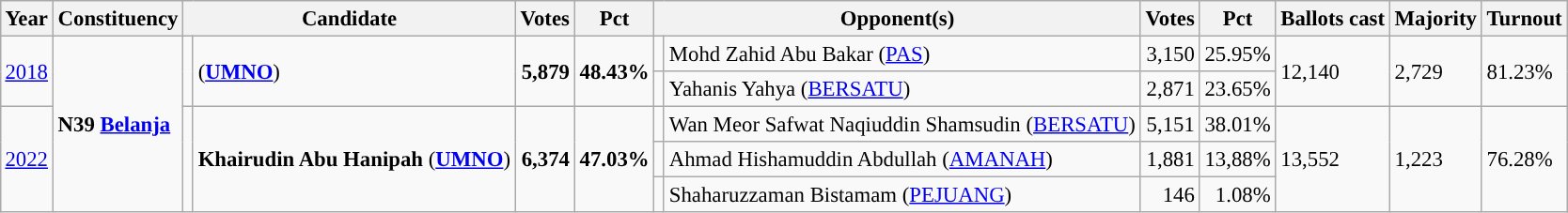<table class="wikitable" style="margin:0.5em ; font-size:95%">
<tr>
<th>Year</th>
<th>Constituency</th>
<th colspan=2>Candidate</th>
<th>Votes</th>
<th>Pct</th>
<th colspan=2>Opponent(s)</th>
<th>Votes</th>
<th>Pct</th>
<th>Ballots cast</th>
<th>Majority</th>
<th>Turnout</th>
</tr>
<tr>
<td rowspan="2"><a href='#'>2018</a></td>
<td rowspan="5"><strong>N39 <a href='#'>Belanja</a></strong></td>
<td rowspan="2" ></td>
<td rowspan="2"> (<a href='#'><strong>UMNO</strong></a>)</td>
<td rowspan="2" align=right><strong>5,879</strong></td>
<td rowspan="2"><strong>48.43%</strong></td>
<td></td>
<td>Mohd Zahid Abu Bakar (<a href='#'>PAS</a>)</td>
<td align=right>3,150</td>
<td>25.95%</td>
<td rowspan="2">12,140</td>
<td rowspan="2">2,729</td>
<td rowspan="2">81.23%</td>
</tr>
<tr>
<td></td>
<td>Yahanis Yahya (<a href='#'>BERSATU</a>)</td>
<td align=right>2,871</td>
<td>23.65%</td>
</tr>
<tr>
<td rowspan="3"><a href='#'>2022</a></td>
<td rowspan="3" ></td>
<td rowspan="3"><strong>Khairudin Abu Hanipah</strong> (<a href='#'><strong>UMNO</strong></a>)</td>
<td rowspan="3" align=right><strong>6,374</strong></td>
<td rowspan="3"><strong>47.03%</strong></td>
<td></td>
<td>Wan Meor Safwat Naqiuddin Shamsudin (<a href='#'>BERSATU</a>)</td>
<td align=right>5,151</td>
<td>38.01%</td>
<td rowspan="3">13,552</td>
<td rowspan="3">1,223</td>
<td rowspan="3">76.28%</td>
</tr>
<tr>
<td></td>
<td>Ahmad Hishamuddin Abdullah (<a href='#'>AMANAH</a>)</td>
<td align=right>1,881</td>
<td>13,88%</td>
</tr>
<tr>
<td></td>
<td>Shaharuzzaman Bistamam (<a href='#'>PEJUANG</a>)</td>
<td align=right>146</td>
<td align=right>1.08%</td>
</tr>
</table>
